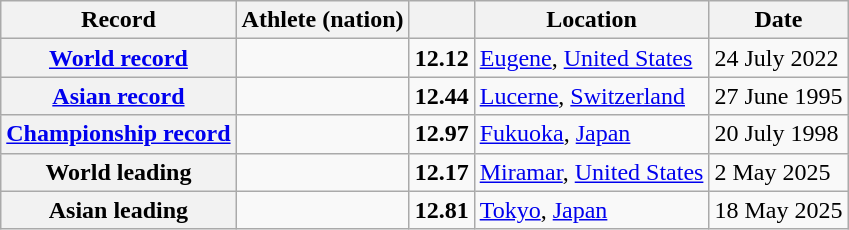<table class="wikitable">
<tr>
<th scope="col">Record</th>
<th scope="col">Athlete (nation)</th>
<th scope="col"></th>
<th scope="col">Location</th>
<th scope="col">Date</th>
</tr>
<tr>
<th scope="row"><a href='#'>World record</a></th>
<td></td>
<td align="center"><strong>12.12</strong></td>
<td><a href='#'>Eugene</a>, <a href='#'>United States</a></td>
<td>24 July 2022</td>
</tr>
<tr>
<th scope="row"><a href='#'>Asian record</a></th>
<td></td>
<td align="center"><strong>12.44</strong></td>
<td><a href='#'>Lucerne</a>, <a href='#'>Switzerland</a></td>
<td>27 June 1995</td>
</tr>
<tr>
<th><a href='#'>Championship record</a></th>
<td></td>
<td align="center"><strong>12.97</strong></td>
<td><a href='#'>Fukuoka</a>, <a href='#'>Japan</a></td>
<td>20 July 1998</td>
</tr>
<tr>
<th scope="row">World leading</th>
<td></td>
<td align="center"><strong>12.17</strong></td>
<td><a href='#'>Miramar</a>, <a href='#'>United States</a></td>
<td>2 May 2025</td>
</tr>
<tr>
<th scope="row">Asian leading</th>
<td></td>
<td align="center"><strong>12.81</strong></td>
<td><a href='#'>Tokyo</a>, <a href='#'>Japan</a></td>
<td>18 May 2025</td>
</tr>
</table>
